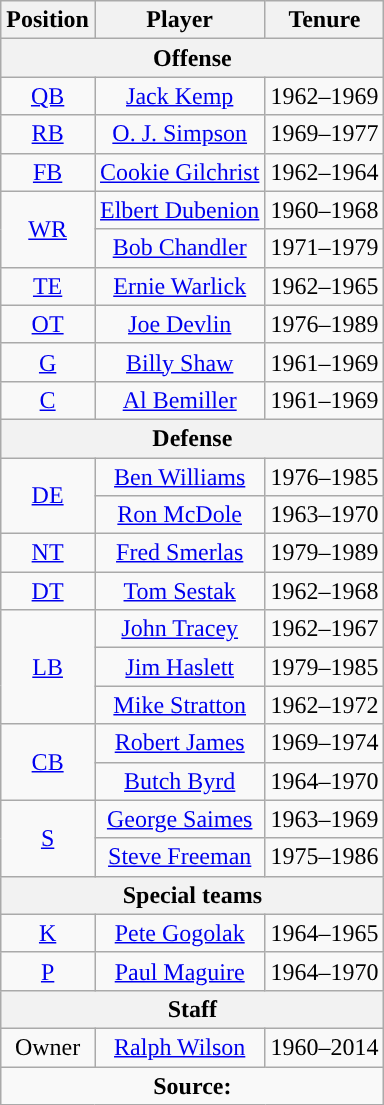<table class="wikitable" style="text-align: center;">
<tr>
<th scope="col">Position</th>
<th scope="col">Player</th>
<th scope="col">Tenure</th>
</tr>
<tr>
<th colspan="3">Offense</th>
</tr>
<tr>
<td><a href='#'>QB</a></td>
<td><a href='#'>Jack Kemp</a></td>
<td>1962–1969</td>
</tr>
<tr>
<td><a href='#'>RB</a></td>
<td><a href='#'>O. J. Simpson</a></td>
<td>1969–1977</td>
</tr>
<tr>
<td><a href='#'>FB</a></td>
<td><a href='#'>Cookie Gilchrist</a></td>
<td>1962–1964</td>
</tr>
<tr>
<td rowspan="2"><a href='#'>WR</a></td>
<td><a href='#'>Elbert Dubenion</a></td>
<td>1960–1968</td>
</tr>
<tr>
<td><a href='#'>Bob Chandler</a></td>
<td>1971–1979</td>
</tr>
<tr>
<td><a href='#'>TE</a></td>
<td><a href='#'>Ernie Warlick</a></td>
<td>1962–1965</td>
</tr>
<tr>
<td><a href='#'>OT</a></td>
<td><a href='#'>Joe Devlin</a></td>
<td>1976–1989</td>
</tr>
<tr>
<td><a href='#'>G</a></td>
<td><a href='#'>Billy Shaw</a></td>
<td>1961–1969</td>
</tr>
<tr>
<td><a href='#'>C</a></td>
<td><a href='#'>Al Bemiller</a></td>
<td>1961–1969</td>
</tr>
<tr>
<th colspan="3">Defense</th>
</tr>
<tr>
<td rowspan="2"><a href='#'>DE</a></td>
<td><a href='#'>Ben Williams</a></td>
<td>1976–1985</td>
</tr>
<tr>
<td><a href='#'>Ron McDole</a></td>
<td>1963–1970</td>
</tr>
<tr>
<td><a href='#'>NT</a></td>
<td><a href='#'>Fred Smerlas</a></td>
<td>1979–1989</td>
</tr>
<tr>
<td><a href='#'>DT</a></td>
<td><a href='#'>Tom Sestak</a></td>
<td>1962–1968</td>
</tr>
<tr>
<td rowspan="3"><a href='#'>LB</a></td>
<td><a href='#'>John Tracey</a></td>
<td>1962–1967</td>
</tr>
<tr>
<td><a href='#'>Jim Haslett</a></td>
<td>1979–1985</td>
</tr>
<tr>
<td><a href='#'>Mike Stratton</a></td>
<td>1962–1972</td>
</tr>
<tr>
<td rowspan="2"><a href='#'>CB</a></td>
<td><a href='#'>Robert James</a></td>
<td>1969–1974</td>
</tr>
<tr>
<td><a href='#'>Butch Byrd</a></td>
<td>1964–1970</td>
</tr>
<tr>
<td rowspan="2"><a href='#'>S</a></td>
<td><a href='#'>George Saimes</a></td>
<td>1963–1969</td>
</tr>
<tr>
<td><a href='#'>Steve Freeman</a></td>
<td>1975–1986</td>
</tr>
<tr>
<th colspan="3">Special teams</th>
</tr>
<tr>
<td><a href='#'>K</a></td>
<td><a href='#'>Pete Gogolak</a></td>
<td>1964–1965</td>
</tr>
<tr>
<td><a href='#'>P</a></td>
<td><a href='#'>Paul Maguire</a></td>
<td>1964–1970</td>
</tr>
<tr>
<th colspan="3">Staff</th>
</tr>
<tr>
<td>Owner</td>
<td><a href='#'>Ralph Wilson</a></td>
<td>1960–2014</td>
</tr>
<tr>
<td colspan="3" style="text-align: center;"><strong>Source:</strong></td>
</tr>
</table>
